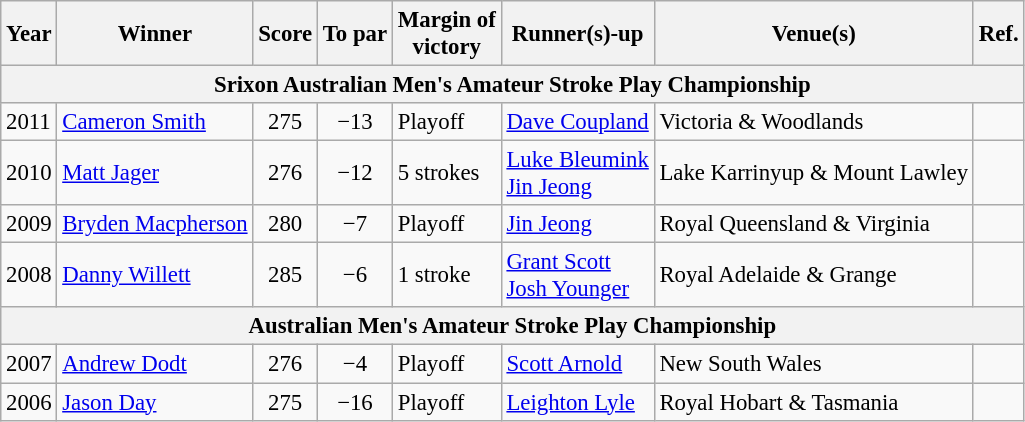<table class=wikitable style="font-size:95%">
<tr>
<th>Year</th>
<th>Winner</th>
<th>Score</th>
<th>To par</th>
<th>Margin of<br>victory</th>
<th>Runner(s)-up</th>
<th>Venue(s)</th>
<th>Ref.</th>
</tr>
<tr>
<th colspan=9>Srixon Australian Men's Amateur Stroke Play Championship</th>
</tr>
<tr>
<td>2011</td>
<td> <a href='#'>Cameron Smith</a></td>
<td align="center">275</td>
<td align=center>−13</td>
<td>Playoff</td>
<td> <a href='#'>Dave Coupland</a></td>
<td>Victoria & Woodlands</td>
<td></td>
</tr>
<tr>
<td>2010</td>
<td> <a href='#'>Matt Jager</a></td>
<td align="center">276</td>
<td align=center>−12</td>
<td>5 strokes</td>
<td> <a href='#'>Luke Bleumink</a><br> <a href='#'>Jin Jeong</a></td>
<td>Lake Karrinyup & Mount Lawley</td>
<td></td>
</tr>
<tr>
<td>2009</td>
<td> <a href='#'>Bryden Macpherson</a></td>
<td align="center">280</td>
<td align=center>−7</td>
<td>Playoff</td>
<td> <a href='#'>Jin Jeong</a></td>
<td>Royal Queensland & Virginia</td>
<td></td>
</tr>
<tr>
<td>2008</td>
<td> <a href='#'>Danny Willett</a></td>
<td align="center">285</td>
<td align=center>−6</td>
<td>1 stroke</td>
<td> <a href='#'>Grant Scott</a><br> <a href='#'>Josh Younger</a></td>
<td>Royal Adelaide & Grange</td>
<td></td>
</tr>
<tr>
<th colspan=9>Australian Men's Amateur Stroke Play Championship</th>
</tr>
<tr>
<td>2007</td>
<td> <a href='#'>Andrew Dodt</a></td>
<td align="center">276</td>
<td align=center>−4</td>
<td>Playoff</td>
<td> <a href='#'>Scott Arnold</a></td>
<td>New South Wales</td>
<td></td>
</tr>
<tr>
<td>2006</td>
<td> <a href='#'>Jason Day</a></td>
<td align="center">275</td>
<td align=center>−16</td>
<td>Playoff</td>
<td> <a href='#'>Leighton Lyle</a></td>
<td>Royal Hobart & Tasmania</td>
<td></td>
</tr>
</table>
